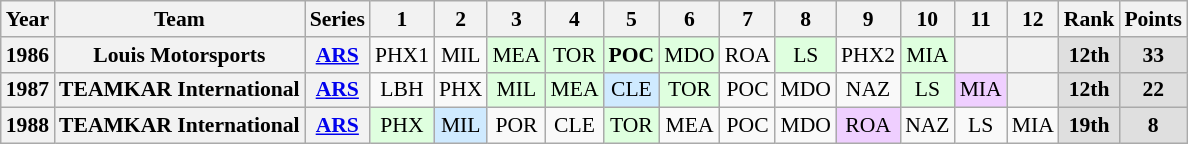<table class="wikitable" style="text-align:center; font-size:90%">
<tr>
<th>Year</th>
<th>Team</th>
<th>Series</th>
<th>1</th>
<th>2</th>
<th>3</th>
<th>4</th>
<th>5</th>
<th>6</th>
<th>7</th>
<th>8</th>
<th>9</th>
<th>10</th>
<th>11</th>
<th>12</th>
<th>Rank</th>
<th>Points</th>
</tr>
<tr>
<td style="background:#F2F2F2;" align=center><strong>1986</strong></td>
<td style="background:#F2F2F2;" align=center><strong>Louis Motorsports</strong></td>
<td style="background:#F2F2F2;" align=center><strong><a href='#'>ARS</a></strong></td>
<td>PHX1</td>
<td>MIL</td>
<td style="background:#DFFFDF;">MEA<br></td>
<td style="background:#DFFFDF;">TOR<br></td>
<td style="background:#DFFFDF;"><strong>POC</strong><br></td>
<td style="background:#DFFFDF;">MDO<br></td>
<td>ROA</td>
<td style="background:#DFFFDF;">LS<br></td>
<td>PHX2</td>
<td style="background:#DFFFDF;">MIA<br></td>
<th></th>
<th></th>
<td style="background:#DFDFDF;"><strong>12th</strong></td>
<td style="background:#DFDFDF;"><strong>33</strong></td>
</tr>
<tr>
<td style="background:#F2F2F2;" align=center><strong>1987</strong></td>
<td style="background:#F2F2F2;" align=center><strong>TEAMKAR International</strong></td>
<td style="background:#F2F2F2;" align=center><strong><a href='#'>ARS</a></strong></td>
<td>LBH</td>
<td>PHX</td>
<td style="background:#DFFFDF;">MIL<br></td>
<td style="background:#DFFFDF;">MEA<br></td>
<td style="background:#CFEAFF;">CLE<br></td>
<td style="background:#DFFFDF;">TOR<br></td>
<td>POC</td>
<td>MDO</td>
<td>NAZ</td>
<td style="background:#DFFFDF;">LS<br></td>
<td style="background:#EFCFFF;">MIA<br></td>
<th></th>
<td style="background:#DFDFDF;"><strong>12th</strong></td>
<td style="background:#DFDFDF;"><strong>22</strong></td>
</tr>
<tr>
<td style="background:#F2F2F2;" align=center><strong>1988</strong></td>
<td style="background:#F2F2F2;" align=center><strong>TEAMKAR International</strong></td>
<td style="background:#F2F2F2;" align=center><strong><a href='#'>ARS</a></strong></td>
<td style="background:#DFFFDF;">PHX<br></td>
<td style="background:#CFEAFF;">MIL<br></td>
<td>POR</td>
<td>CLE</td>
<td style="background:#DFFFDF;">TOR<br></td>
<td>MEA</td>
<td>POC</td>
<td>MDO</td>
<td style="background:#EFCFFF;">ROA<br></td>
<td>NAZ</td>
<td>LS</td>
<td>MIA</td>
<td style="background:#DFDFDF;"><strong>19th</strong></td>
<td style="background:#DFDFDF;"><strong>8</strong></td>
</tr>
</table>
